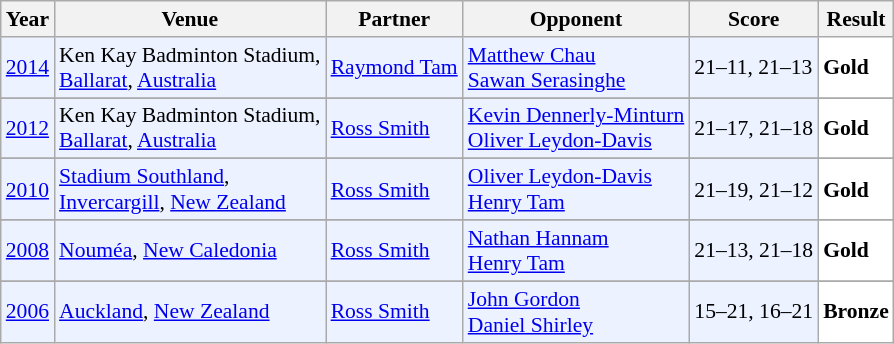<table class="sortable wikitable" style="font-size: 90%;">
<tr>
<th>Year</th>
<th>Venue</th>
<th>Partner</th>
<th>Opponent</th>
<th>Score</th>
<th>Result</th>
</tr>
<tr style="background:#ECF2FF">
<td align="center"><a href='#'>2014</a></td>
<td align="left">Ken Kay Badminton Stadium,<br><a href='#'>Ballarat</a>, <a href='#'>Australia</a></td>
<td align="left"> <a href='#'>Raymond Tam</a></td>
<td align="left"> <a href='#'>Matthew Chau</a><br> <a href='#'>Sawan Serasinghe</a></td>
<td align="left">21–11, 21–13</td>
<td style="text-align:left; background:white"> <strong>Gold</strong></td>
</tr>
<tr>
</tr>
<tr style="background:#ECF2FF">
<td align="center"><a href='#'>2012</a></td>
<td align="left">Ken Kay Badminton Stadium,<br><a href='#'>Ballarat</a>, <a href='#'>Australia</a></td>
<td align="left"> <a href='#'>Ross Smith</a></td>
<td align="left"> <a href='#'>Kevin Dennerly-Minturn</a><br> <a href='#'>Oliver Leydon-Davis</a></td>
<td align="left">21–17, 21–18</td>
<td style="text-align:left; background:white"> <strong>Gold</strong></td>
</tr>
<tr>
</tr>
<tr style="background:#ECF2FF">
<td align="center"><a href='#'>2010</a></td>
<td align="left"><a href='#'>Stadium Southland</a>,<br><a href='#'>Invercargill</a>, <a href='#'>New Zealand</a></td>
<td align="left"> <a href='#'>Ross Smith</a></td>
<td align="left"> <a href='#'>Oliver Leydon-Davis</a><br> <a href='#'>Henry Tam</a></td>
<td align="left">21–19, 21–12</td>
<td style="text-align:left; background:white"> <strong>Gold</strong></td>
</tr>
<tr>
</tr>
<tr style="background:#ECF2FF">
<td align="center"><a href='#'>2008</a></td>
<td align="left"><a href='#'>Nouméa</a>, <a href='#'>New Caledonia</a></td>
<td align="left"> <a href='#'>Ross Smith</a></td>
<td align="left"> <a href='#'>Nathan Hannam</a><br> <a href='#'>Henry Tam</a></td>
<td align="left">21–13, 21–18</td>
<td style="text-align:left; background:white"> <strong>Gold</strong></td>
</tr>
<tr>
</tr>
<tr style="background:#ECF2FF">
<td align="center"><a href='#'>2006</a></td>
<td align="left"><a href='#'>Auckland</a>, <a href='#'>New Zealand</a></td>
<td align="left"> <a href='#'>Ross Smith</a></td>
<td align="left"> <a href='#'>John Gordon</a><br> <a href='#'>Daniel Shirley</a></td>
<td align="left">15–21, 16–21</td>
<td style="text-align:left; background:white"> <strong>Bronze</strong></td>
</tr>
</table>
